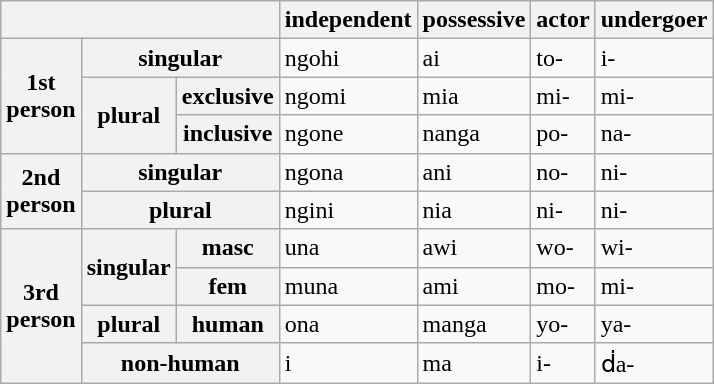<table class="wikitable">
<tr>
<th colspan="3"></th>
<th>independent</th>
<th>possessive</th>
<th>actor</th>
<th>undergoer</th>
</tr>
<tr>
<th rowspan="3">1st<br>person</th>
<th colspan="2">singular</th>
<td>ngohi</td>
<td>ai</td>
<td>to-</td>
<td>i-</td>
</tr>
<tr>
<th rowspan="2">plural</th>
<th>exclusive</th>
<td>ngomi</td>
<td>mia</td>
<td>mi-</td>
<td>mi-</td>
</tr>
<tr>
<th>inclusive</th>
<td>ngone</td>
<td>nanga</td>
<td>po-</td>
<td>na-</td>
</tr>
<tr>
<th rowspan="2">2nd<br>person</th>
<th colspan="2">singular</th>
<td>ngona</td>
<td>ani</td>
<td>no-</td>
<td>ni-</td>
</tr>
<tr>
<th colspan="2">plural</th>
<td>ngini</td>
<td>nia</td>
<td>ni-</td>
<td>ni-</td>
</tr>
<tr>
<th rowspan="4">3rd<br>person</th>
<th rowspan="2">singular</th>
<th>masc</th>
<td>una</td>
<td>awi</td>
<td>wo-</td>
<td>wi-</td>
</tr>
<tr>
<th>fem</th>
<td>muna</td>
<td>ami</td>
<td>mo-</td>
<td>mi-</td>
</tr>
<tr>
<th>plural</th>
<th>human</th>
<td>ona</td>
<td>manga</td>
<td>yo-</td>
<td>ya-</td>
</tr>
<tr>
<th colspan="2">non-human</th>
<td>i</td>
<td>ma</td>
<td>i-</td>
<td>ḋa-</td>
</tr>
</table>
